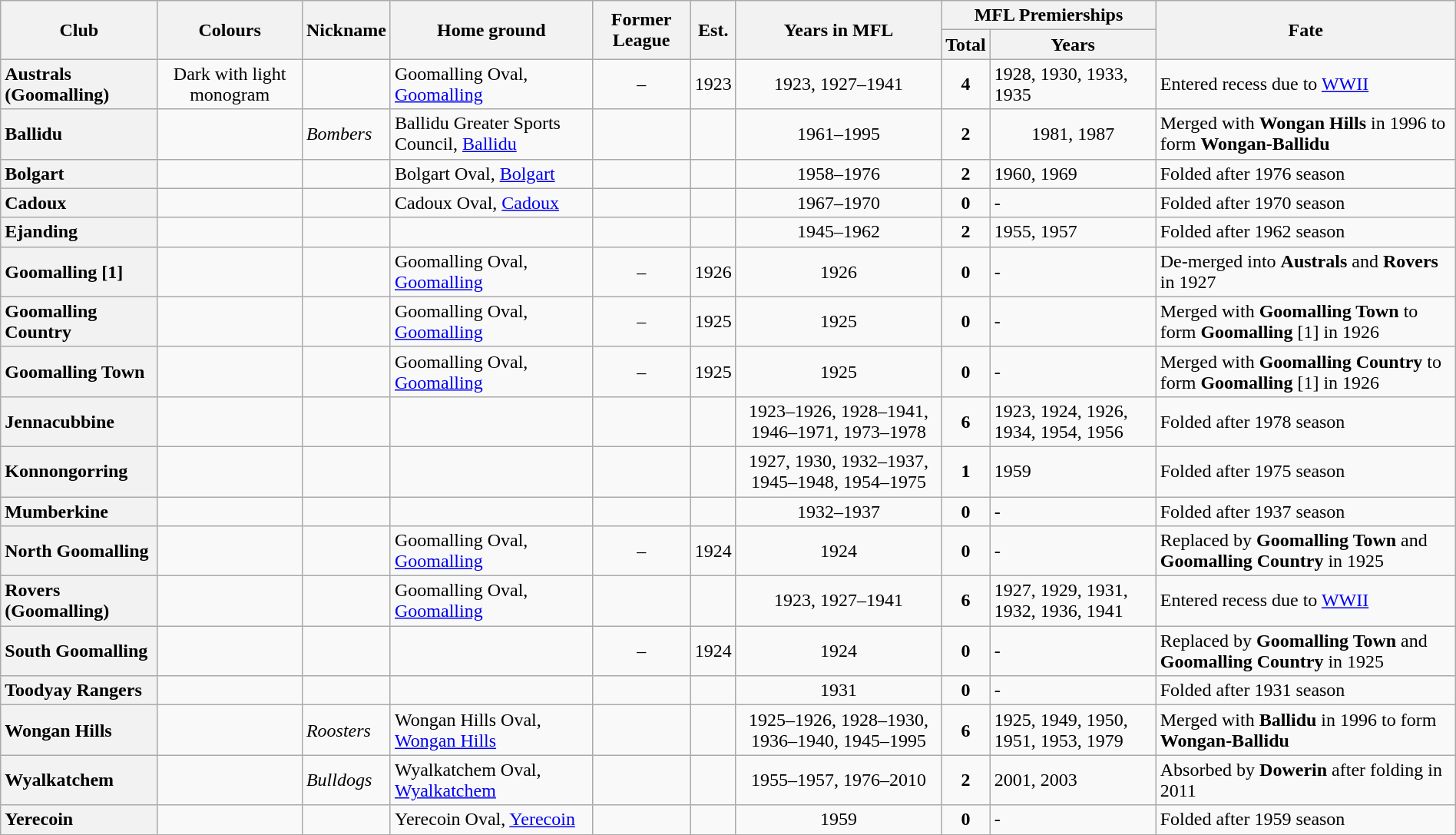<table class="wikitable sortable" style="text-align:center; width:100%">
<tr>
<th rowspan="2">Club</th>
<th rowspan="2">Colours</th>
<th rowspan="2">Nickname</th>
<th rowspan="2">Home ground</th>
<th rowspan="2">Former League</th>
<th rowspan="2">Est.</th>
<th rowspan="2">Years in MFL</th>
<th colspan="2">MFL Premierships</th>
<th rowspan="2">Fate</th>
</tr>
<tr>
<th>Total</th>
<th>Years</th>
</tr>
<tr>
<th style="text-align:left">Australs (Goomalling)</th>
<td>Dark with light monogram</td>
<td></td>
<td align="left">Goomalling Oval, <a href='#'>Goomalling</a></td>
<td>–</td>
<td>1923</td>
<td>1923, 1927–1941</td>
<td><strong>4</strong></td>
<td align="left">1928, 1930, 1933, 1935</td>
<td align="left">Entered recess due to <a href='#'>WWII</a></td>
</tr>
<tr>
<th style="text-align:left">Ballidu</th>
<td></td>
<td align="left"><em>Bombers</em></td>
<td align="left">Ballidu Greater Sports Council, <a href='#'>Ballidu</a></td>
<td></td>
<td></td>
<td>1961–1995</td>
<td><strong>2</strong></td>
<td>1981, 1987</td>
<td align="left">Merged with <strong>Wongan Hills</strong> in 1996 to form <strong>Wongan-Ballidu</strong></td>
</tr>
<tr>
<th style="text-align:left">Bolgart</th>
<td></td>
<td></td>
<td align="left">Bolgart Oval, <a href='#'>Bolgart</a></td>
<td></td>
<td></td>
<td>1958–1976</td>
<td><strong>2</strong></td>
<td align="left">1960, 1969</td>
<td align="left">Folded after 1976 season</td>
</tr>
<tr>
<th style="text-align:left">Cadoux</th>
<td></td>
<td></td>
<td align="left">Cadoux Oval, <a href='#'>Cadoux</a></td>
<td></td>
<td></td>
<td>1967–1970</td>
<td><strong>0</strong></td>
<td align="left">-</td>
<td align="left">Folded after 1970 season</td>
</tr>
<tr>
<th style="text-align:left">Ejanding</th>
<td></td>
<td></td>
<td></td>
<td></td>
<td></td>
<td>1945–1962</td>
<td><strong>2</strong></td>
<td align="left">1955, 1957</td>
<td align="left">Folded after 1962 season</td>
</tr>
<tr>
<th style="text-align:left">Goomalling [1]</th>
<td></td>
<td></td>
<td align="left">Goomalling Oval, <a href='#'>Goomalling</a></td>
<td>–</td>
<td>1926</td>
<td>1926</td>
<td><strong>0</strong></td>
<td align="left">-</td>
<td align="left">De-merged into <strong>Australs</strong> and <strong>Rovers</strong> in 1927</td>
</tr>
<tr>
<th style="text-align:left">Goomalling Country</th>
<td></td>
<td></td>
<td align="left">Goomalling Oval, <a href='#'>Goomalling</a></td>
<td>–</td>
<td>1925</td>
<td>1925</td>
<td><strong>0</strong></td>
<td align="left">-</td>
<td align="left">Merged with <strong>Goomalling Town</strong> to form <strong>Goomalling</strong> [1] in 1926</td>
</tr>
<tr>
<th style="text-align:left">Goomalling Town</th>
<td></td>
<td></td>
<td align="left">Goomalling Oval, <a href='#'>Goomalling</a></td>
<td>–</td>
<td>1925</td>
<td>1925</td>
<td><strong>0</strong></td>
<td align="left">-</td>
<td align="left">Merged with <strong>Goomalling Country</strong> to form <strong>Goomalling</strong> [1] in 1926</td>
</tr>
<tr>
<th style="text-align:left">Jennacubbine</th>
<td></td>
<td></td>
<td></td>
<td></td>
<td></td>
<td>1923–1926, 1928–1941, 1946–1971, 1973–1978</td>
<td><strong>6</strong></td>
<td align="left">1923, 1924, 1926, 1934, 1954, 1956</td>
<td align="left">Folded after 1978 season</td>
</tr>
<tr>
<th style="text-align:left">Konnongorring</th>
<td></td>
<td></td>
<td></td>
<td></td>
<td></td>
<td>1927, 1930, 1932–1937, 1945–1948, 1954–1975</td>
<td><strong>1</strong></td>
<td align="left">1959</td>
<td align="left">Folded after 1975 season</td>
</tr>
<tr>
<th style="text-align:left">Mumberkine</th>
<td></td>
<td></td>
<td></td>
<td></td>
<td></td>
<td>1932–1937</td>
<td><strong>0</strong></td>
<td align="left">-</td>
<td align="left">Folded after 1937 season</td>
</tr>
<tr>
<th style="text-align:left">North Goomalling</th>
<td></td>
<td></td>
<td align="left">Goomalling Oval, <a href='#'>Goomalling</a></td>
<td>–</td>
<td>1924</td>
<td>1924</td>
<td><strong>0</strong></td>
<td align="left">-</td>
<td align="left">Replaced by <strong>Goomalling Town</strong> and <strong>Goomalling Country</strong> in 1925</td>
</tr>
<tr>
<th style="text-align:left">Rovers (Goomalling)</th>
<td></td>
<td></td>
<td align="left">Goomalling Oval, <a href='#'>Goomalling</a></td>
<td></td>
<td></td>
<td>1923, 1927–1941</td>
<td><strong>6</strong></td>
<td align="left">1927, 1929, 1931, 1932, 1936, 1941</td>
<td align="left">Entered recess due to <a href='#'>WWII</a></td>
</tr>
<tr>
<th style="text-align:left">South Goomalling</th>
<td></td>
<td></td>
<td></td>
<td>–</td>
<td>1924</td>
<td>1924</td>
<td><strong>0</strong></td>
<td align="left">-</td>
<td align="left">Replaced by <strong>Goomalling Town</strong> and <strong>Goomalling Country</strong> in 1925</td>
</tr>
<tr>
<th style="text-align:left">Toodyay Rangers</th>
<td></td>
<td></td>
<td></td>
<td></td>
<td></td>
<td>1931</td>
<td><strong>0</strong></td>
<td align="left">-</td>
<td align="left">Folded after 1931 season</td>
</tr>
<tr>
<th style="text-align:left">Wongan Hills</th>
<td></td>
<td align="left"><em>Roosters</em></td>
<td align="left">Wongan Hills Oval, <a href='#'>Wongan Hills</a></td>
<td></td>
<td></td>
<td>1925–1926, 1928–1930, 1936–1940, 1945–1995</td>
<td><strong>6</strong></td>
<td align="left">1925, 1949, 1950, 1951, 1953, 1979</td>
<td align="left">Merged with <strong>Ballidu</strong> in 1996 to form <strong>Wongan-Ballidu</strong></td>
</tr>
<tr>
<th style="text-align:left">Wyalkatchem</th>
<td></td>
<td align="left"><em>Bulldogs</em></td>
<td align="left">Wyalkatchem Oval, <a href='#'>Wyalkatchem</a></td>
<td></td>
<td></td>
<td>1955–1957, 1976–2010</td>
<td><strong>2</strong></td>
<td align="left">2001, 2003</td>
<td align="left">Absorbed by <strong>Dowerin</strong> after folding in 2011</td>
</tr>
<tr>
<th style="text-align:left">Yerecoin</th>
<td></td>
<td></td>
<td align="left">Yerecoin Oval, <a href='#'>Yerecoin</a></td>
<td></td>
<td></td>
<td>1959</td>
<td><strong>0</strong></td>
<td align="left">-</td>
<td align="left">Folded after 1959 season</td>
</tr>
</table>
